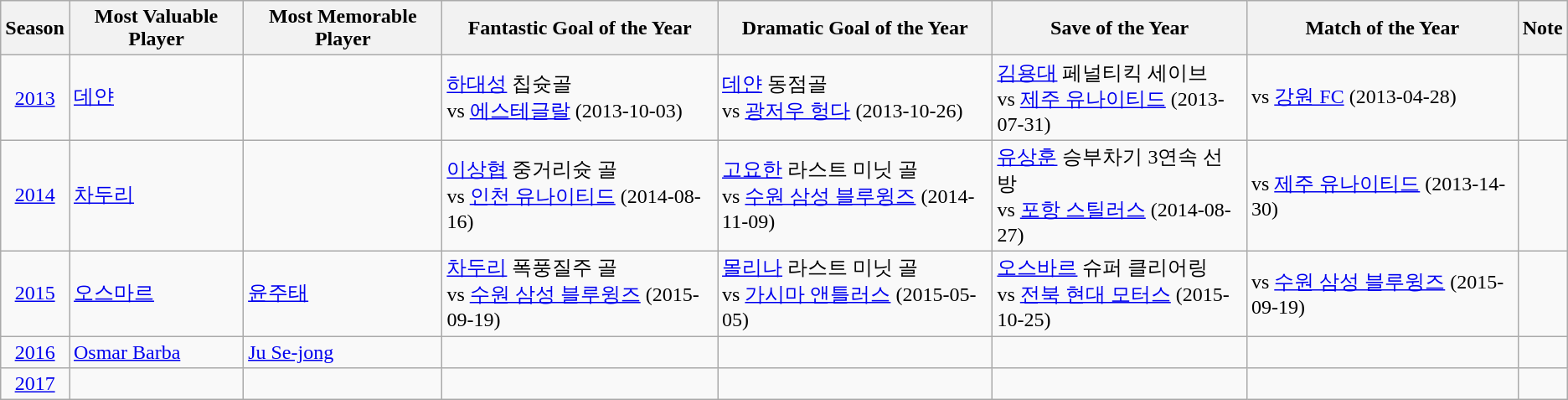<table class="wikitable" style="text-align:center">
<tr>
<th>Season</th>
<th>Most Valuable Player</th>
<th>Most Memorable Player</th>
<th>Fantastic Goal of the Year</th>
<th>Dramatic Goal of the Year</th>
<th>Save of the Year</th>
<th>Match of the Year</th>
<th>Note</th>
</tr>
<tr>
<td><a href='#'>2013</a></td>
<td align=left> <a href='#'>데얀</a></td>
<td align=left></td>
<td align=left> <a href='#'>하대성</a> 칩슛골<br>vs  <a href='#'>에스테글랄</a> (2013-10-03)</td>
<td align=left> <a href='#'>데얀</a> 동점골<br>vs  <a href='#'>광저우 헝다</a> (2013-10-26)</td>
<td align=left> <a href='#'>김용대</a> 페널티킥 세이브<br>vs  <a href='#'>제주 유나이티드</a> (2013-07-31)</td>
<td align=left>vs  <a href='#'>강원 FC</a> (2013-04-28)</td>
<td></td>
</tr>
<tr>
<td><a href='#'>2014</a></td>
<td align=left> <a href='#'>차두리</a></td>
<td align=left></td>
<td align=left> <a href='#'>이상협</a> 중거리슛 골<br>vs  <a href='#'>인천 유나이티드</a> (2014-08-16)</td>
<td align=left> <a href='#'>고요한</a> 라스트 미닛 골<br>vs  <a href='#'>수원 삼성 블루윙즈</a> (2014-11-09)</td>
<td align=left> <a href='#'>유상훈</a> 승부차기 3연속 선방<br>vs  <a href='#'>포항 스틸러스</a> (2014-08-27)</td>
<td align=left>vs  <a href='#'>제주 유나이티드</a> (2013-14-30)</td>
<td></td>
</tr>
<tr>
<td><a href='#'>2015</a></td>
<td align=left> <a href='#'>오스마르</a></td>
<td align=left> <a href='#'>윤주태</a></td>
<td align=left> <a href='#'>차두리</a> 폭풍질주 골<br>vs  <a href='#'>수원 삼성 블루윙즈</a> (2015-09-19)</td>
<td align=left> <a href='#'>몰리나</a> 라스트 미닛 골<br>vs  <a href='#'>가시마 앤틀러스</a> (2015-05-05)</td>
<td align=left> <a href='#'>오스바르</a> 슈퍼 클리어링<br>vs  <a href='#'>전북 현대 모터스</a> (2015-10-25)</td>
<td align=left>vs  <a href='#'>수원 삼성 블루윙즈</a> (2015-09-19)</td>
<td></td>
</tr>
<tr>
<td><a href='#'>2016</a></td>
<td align=left> <a href='#'>Osmar Barba</a></td>
<td align=left> <a href='#'>Ju Se-jong</a></td>
<td align=left></td>
<td align=left></td>
<td align=left></td>
<td align=left></td>
<td></td>
</tr>
<tr>
<td><a href='#'>2017</a></td>
<td align=left></td>
<td align=left></td>
<td align=left></td>
<td align=left></td>
<td align=left></td>
<td align=left></td>
<td></td>
</tr>
</table>
